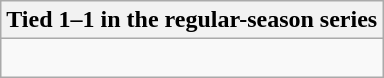<table class="wikitable collapsible collapsed">
<tr>
<th>Tied 1–1 in the regular-season series</th>
</tr>
<tr>
<td><br>
</td>
</tr>
</table>
